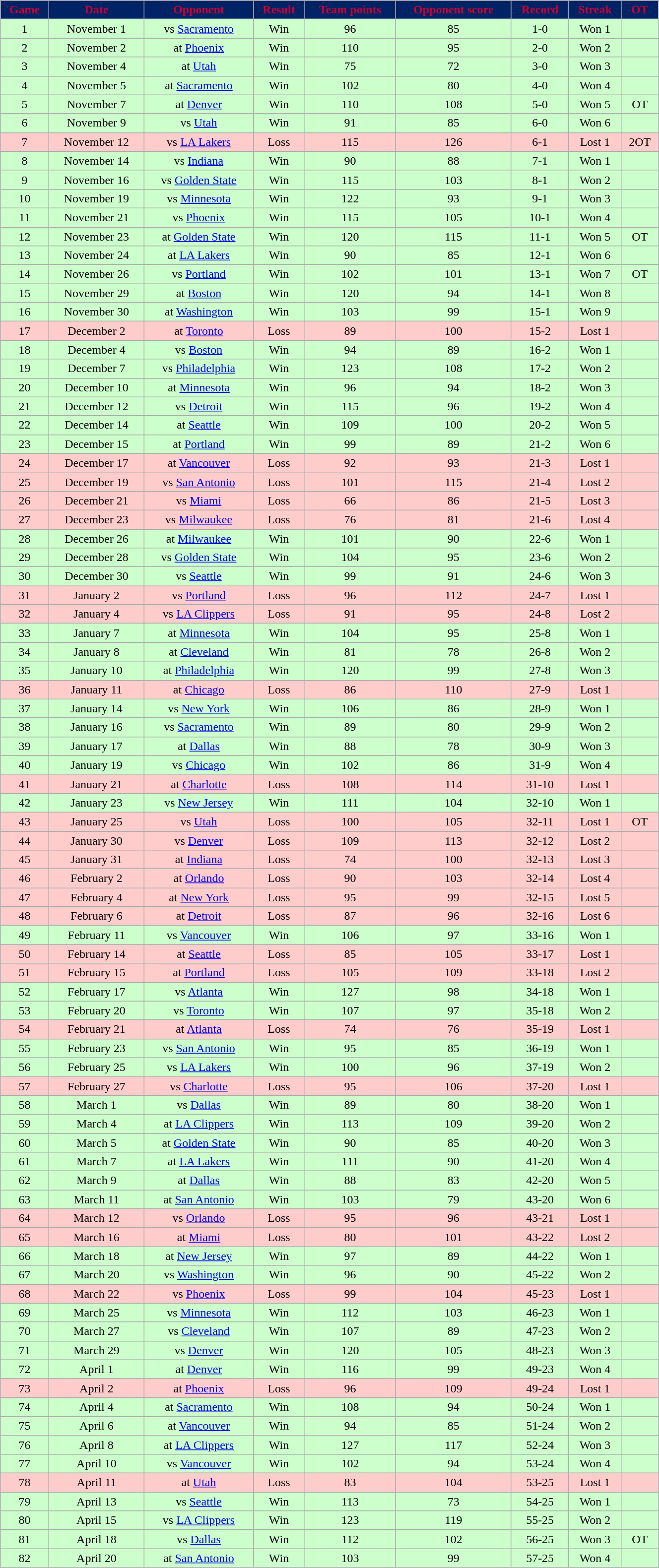<table class="wikitable" style="width:70%;">
<tr style="text-align:center; background:#002366; color:#C03;">
<td><strong>Game</strong></td>
<td><strong>Date</strong></td>
<td><strong>Opponent</strong></td>
<td><strong>Result</strong></td>
<td><strong>Team points</strong></td>
<td><strong>Opponent score</strong></td>
<td><strong>Record</strong></td>
<td><strong>Streak</strong></td>
<td><strong>OT</strong></td>
</tr>
<tr style="text-align:center; background:#cfc;">
<td>1</td>
<td>November 1</td>
<td>vs <a href='#'>Sacramento</a></td>
<td>Win</td>
<td>96</td>
<td>85</td>
<td>1-0</td>
<td>Won 1</td>
<td></td>
</tr>
<tr style="text-align:center; background:#cfc;">
<td>2</td>
<td>November 2</td>
<td>at <a href='#'>Phoenix</a></td>
<td>Win</td>
<td>110</td>
<td>95</td>
<td>2-0</td>
<td>Won 2</td>
<td></td>
</tr>
<tr style="text-align:center; background:#cfc;">
<td>3</td>
<td>November 4</td>
<td>at <a href='#'>Utah</a></td>
<td>Win</td>
<td>75</td>
<td>72</td>
<td>3-0</td>
<td>Won 3</td>
<td></td>
</tr>
<tr style="text-align:center; background:#cfc;">
<td>4</td>
<td>November 5</td>
<td>at <a href='#'>Sacramento</a></td>
<td>Win</td>
<td>102</td>
<td>80</td>
<td>4-0</td>
<td>Won 4</td>
<td></td>
</tr>
<tr style="text-align:center; background:#cfc;">
<td>5</td>
<td>November 7</td>
<td>at <a href='#'>Denver</a></td>
<td>Win</td>
<td>110</td>
<td>108</td>
<td>5-0</td>
<td>Won 5</td>
<td>OT</td>
</tr>
<tr style="text-align:center; background:#cfc;">
<td>6</td>
<td>November 9</td>
<td>vs <a href='#'>Utah</a></td>
<td>Win</td>
<td>91</td>
<td>85</td>
<td>6-0</td>
<td>Won 6</td>
<td></td>
</tr>
<tr style="text-align:center; background:#fcc;">
<td>7</td>
<td>November 12</td>
<td>vs <a href='#'>LA Lakers</a></td>
<td>Loss</td>
<td>115</td>
<td>126</td>
<td>6-1</td>
<td>Lost 1</td>
<td>2OT</td>
</tr>
<tr style="text-align:center; background:#cfc;">
<td>8</td>
<td>November 14</td>
<td>vs <a href='#'>Indiana</a></td>
<td>Win</td>
<td>90</td>
<td>88</td>
<td>7-1</td>
<td>Won 1</td>
<td></td>
</tr>
<tr style="text-align:center; background:#cfc;">
<td>9</td>
<td>November 16</td>
<td>vs <a href='#'>Golden State</a></td>
<td>Win</td>
<td>115</td>
<td>103</td>
<td>8-1</td>
<td>Won 2</td>
<td></td>
</tr>
<tr style="text-align:center; background:#cfc;">
<td>10</td>
<td>November 19</td>
<td>vs <a href='#'>Minnesota</a></td>
<td>Win</td>
<td>122</td>
<td>93</td>
<td>9-1</td>
<td>Won 3</td>
<td></td>
</tr>
<tr style="text-align:center; background:#cfc;">
<td>11</td>
<td>November 21</td>
<td>vs <a href='#'>Phoenix</a></td>
<td>Win</td>
<td>115</td>
<td>105</td>
<td>10-1</td>
<td>Won 4</td>
<td></td>
</tr>
<tr style="text-align:center; background:#cfc;">
<td>12</td>
<td>November 23</td>
<td>at <a href='#'>Golden State</a></td>
<td>Win</td>
<td>120</td>
<td>115</td>
<td>11-1</td>
<td>Won 5</td>
<td>OT</td>
</tr>
<tr style="text-align:center; background:#cfc;">
<td>13</td>
<td>November 24</td>
<td>at <a href='#'>LA Lakers</a></td>
<td>Win</td>
<td>90</td>
<td>85</td>
<td>12-1</td>
<td>Won 6</td>
<td></td>
</tr>
<tr style="text-align:center; background:#cfc;">
<td>14</td>
<td>November 26</td>
<td>vs <a href='#'>Portland</a></td>
<td>Win</td>
<td>102</td>
<td>101</td>
<td>13-1</td>
<td>Won 7</td>
<td>OT</td>
</tr>
<tr style="text-align:center; background:#cfc;">
<td>15</td>
<td>November 29</td>
<td>at <a href='#'>Boston</a></td>
<td>Win</td>
<td>120</td>
<td>94</td>
<td>14-1</td>
<td>Won 8</td>
<td></td>
</tr>
<tr style="text-align:center; background:#cfc;">
<td>16</td>
<td>November 30</td>
<td>at <a href='#'>Washington</a></td>
<td>Win</td>
<td>103</td>
<td>99</td>
<td>15-1</td>
<td>Won 9</td>
<td></td>
</tr>
<tr style="text-align:center; background:#fcc;">
<td>17</td>
<td>December 2</td>
<td>at <a href='#'>Toronto</a></td>
<td>Loss</td>
<td>89</td>
<td>100</td>
<td>15-2</td>
<td>Lost 1</td>
<td></td>
</tr>
<tr style="text-align:center; background:#cfc;">
<td>18</td>
<td>December 4</td>
<td>vs <a href='#'>Boston</a></td>
<td>Win</td>
<td>94</td>
<td>89</td>
<td>16-2</td>
<td>Won 1</td>
<td></td>
</tr>
<tr style="text-align:center; background:#cfc;">
<td>19</td>
<td>December 7</td>
<td>vs <a href='#'>Philadelphia</a></td>
<td>Win</td>
<td>123</td>
<td>108</td>
<td>17-2</td>
<td>Won 2</td>
<td></td>
</tr>
<tr style="text-align:center; background:#cfc;">
<td>20</td>
<td>December 10</td>
<td>at <a href='#'>Minnesota</a></td>
<td>Win</td>
<td>96</td>
<td>94</td>
<td>18-2</td>
<td>Won 3</td>
<td></td>
</tr>
<tr style="text-align:center; background:#cfc;">
<td>21</td>
<td>December 12</td>
<td>vs <a href='#'>Detroit</a></td>
<td>Win</td>
<td>115</td>
<td>96</td>
<td>19-2</td>
<td>Won 4</td>
<td></td>
</tr>
<tr style="text-align:center; background:#cfc;">
<td>22</td>
<td>December 14</td>
<td>at <a href='#'>Seattle</a></td>
<td>Win</td>
<td>109</td>
<td>100</td>
<td>20-2</td>
<td>Won 5</td>
<td></td>
</tr>
<tr style="text-align:center; background:#cfc;">
<td>23</td>
<td>December 15</td>
<td>at <a href='#'>Portland</a></td>
<td>Win</td>
<td>99</td>
<td>89</td>
<td>21-2</td>
<td>Won 6</td>
<td></td>
</tr>
<tr style="text-align:center; background:#fcc;">
<td>24</td>
<td>December 17</td>
<td>at <a href='#'>Vancouver</a></td>
<td>Loss</td>
<td>92</td>
<td>93</td>
<td>21-3</td>
<td>Lost 1</td>
<td></td>
</tr>
<tr style="text-align:center; background:#fcc;">
<td>25</td>
<td>December 19</td>
<td>vs <a href='#'>San Antonio</a></td>
<td>Loss</td>
<td>101</td>
<td>115</td>
<td>21-4</td>
<td>Lost 2</td>
<td></td>
</tr>
<tr style="text-align:center; background:#fcc;">
<td>26</td>
<td>December 21</td>
<td>vs <a href='#'>Miami</a></td>
<td>Loss</td>
<td>66</td>
<td>86</td>
<td>21-5</td>
<td>Lost 3</td>
<td></td>
</tr>
<tr style="text-align:center; background:#fcc;">
<td>27</td>
<td>December 23</td>
<td>vs <a href='#'>Milwaukee</a></td>
<td>Loss</td>
<td>76</td>
<td>81</td>
<td>21-6</td>
<td>Lost 4</td>
<td></td>
</tr>
<tr style="text-align:center; background:#cfc;">
<td>28</td>
<td>December 26</td>
<td>at <a href='#'>Milwaukee</a></td>
<td>Win</td>
<td>101</td>
<td>90</td>
<td>22-6</td>
<td>Won 1</td>
<td></td>
</tr>
<tr style="text-align:center; background:#cfc;">
<td>29</td>
<td>December 28</td>
<td>vs <a href='#'>Golden State</a></td>
<td>Win</td>
<td>104</td>
<td>95</td>
<td>23-6</td>
<td>Won 2</td>
<td></td>
</tr>
<tr style="text-align:center; background:#cfc;">
<td>30</td>
<td>December 30</td>
<td>vs <a href='#'>Seattle</a></td>
<td>Win</td>
<td>99</td>
<td>91</td>
<td>24-6</td>
<td>Won 3</td>
<td></td>
</tr>
<tr style="text-align:center; background:#fcc;">
<td>31</td>
<td>January 2</td>
<td>vs <a href='#'>Portland</a></td>
<td>Loss</td>
<td>96</td>
<td>112</td>
<td>24-7</td>
<td>Lost 1</td>
<td></td>
</tr>
<tr style="text-align:center; background:#fcc;">
<td>32</td>
<td>January 4</td>
<td>vs <a href='#'>LA Clippers</a></td>
<td>Loss</td>
<td>91</td>
<td>95</td>
<td>24-8</td>
<td>Lost 2</td>
<td></td>
</tr>
<tr style="text-align:center; background:#cfc;">
<td>33</td>
<td>January 7</td>
<td>at <a href='#'>Minnesota</a></td>
<td>Win</td>
<td>104</td>
<td>95</td>
<td>25-8</td>
<td>Won 1</td>
<td></td>
</tr>
<tr style="text-align:center; background:#cfc;">
<td>34</td>
<td>January 8</td>
<td>at <a href='#'>Cleveland</a></td>
<td>Win</td>
<td>81</td>
<td>78</td>
<td>26-8</td>
<td>Won 2</td>
<td></td>
</tr>
<tr style="text-align:center; background:#cfc;">
<td>35</td>
<td>January 10</td>
<td>at <a href='#'>Philadelphia</a></td>
<td>Win</td>
<td>120</td>
<td>99</td>
<td>27-8</td>
<td>Won 3</td>
<td></td>
</tr>
<tr style="text-align:center; background:#fcc;">
<td>36</td>
<td>January 11</td>
<td>at <a href='#'>Chicago</a></td>
<td>Loss</td>
<td>86</td>
<td>110</td>
<td>27-9</td>
<td>Lost 1</td>
<td></td>
</tr>
<tr style="text-align:center; background:#cfc;">
<td>37</td>
<td>January 14</td>
<td>vs <a href='#'>New York</a></td>
<td>Win</td>
<td>106</td>
<td>86</td>
<td>28-9</td>
<td>Won 1</td>
<td></td>
</tr>
<tr style="text-align:center; background:#cfc;">
<td>38</td>
<td>January 16</td>
<td>vs <a href='#'>Sacramento</a></td>
<td>Win</td>
<td>89</td>
<td>80</td>
<td>29-9</td>
<td>Won 2</td>
<td></td>
</tr>
<tr style="text-align:center; background:#cfc;">
<td>39</td>
<td>January 17</td>
<td>at <a href='#'>Dallas</a></td>
<td>Win</td>
<td>88</td>
<td>78</td>
<td>30-9</td>
<td>Won 3</td>
<td></td>
</tr>
<tr style="text-align:center; background:#cfc;">
<td>40</td>
<td>January 19</td>
<td>vs <a href='#'>Chicago</a></td>
<td>Win</td>
<td>102</td>
<td>86</td>
<td>31-9</td>
<td>Won 4</td>
<td></td>
</tr>
<tr style="text-align:center; background:#fcc;">
<td>41</td>
<td>January 21</td>
<td>at <a href='#'>Charlotte</a></td>
<td>Loss</td>
<td>108</td>
<td>114</td>
<td>31-10</td>
<td>Lost 1</td>
<td></td>
</tr>
<tr style="text-align:center; background:#cfc;">
<td>42</td>
<td>January 23</td>
<td>vs <a href='#'>New Jersey</a></td>
<td>Win</td>
<td>111</td>
<td>104</td>
<td>32-10</td>
<td>Won 1</td>
<td></td>
</tr>
<tr style="text-align:center; background:#fcc;">
<td>43</td>
<td>January 25</td>
<td>vs <a href='#'>Utah</a></td>
<td>Loss</td>
<td>100</td>
<td>105</td>
<td>32-11</td>
<td>Lost 1</td>
<td>OT</td>
</tr>
<tr style="text-align:center; background:#fcc;">
<td>44</td>
<td>January 30</td>
<td>vs <a href='#'>Denver</a></td>
<td>Loss</td>
<td>109</td>
<td>113</td>
<td>32-12</td>
<td>Lost 2</td>
<td></td>
</tr>
<tr style="text-align:center; background:#fcc;">
<td>45</td>
<td>January 31</td>
<td>at <a href='#'>Indiana</a></td>
<td>Loss</td>
<td>74</td>
<td>100</td>
<td>32-13</td>
<td>Lost 3</td>
<td></td>
</tr>
<tr style="text-align:center; background:#fcc;">
<td>46</td>
<td>February 2</td>
<td>at <a href='#'>Orlando</a></td>
<td>Loss</td>
<td>90</td>
<td>103</td>
<td>32-14</td>
<td>Lost 4</td>
<td></td>
</tr>
<tr style="text-align:center; background:#fcc;">
<td>47</td>
<td>February 4</td>
<td>at <a href='#'>New York</a></td>
<td>Loss</td>
<td>95</td>
<td>99</td>
<td>32-15</td>
<td>Lost 5</td>
<td></td>
</tr>
<tr style="text-align:center; background:#fcc;">
<td>48</td>
<td>February 6</td>
<td>at <a href='#'>Detroit</a></td>
<td>Loss</td>
<td>87</td>
<td>96</td>
<td>32-16</td>
<td>Lost 6</td>
<td></td>
</tr>
<tr style="text-align:center; background:#cfc;">
<td>49</td>
<td>February 11</td>
<td>vs <a href='#'>Vancouver</a></td>
<td>Win</td>
<td>106</td>
<td>97</td>
<td>33-16</td>
<td>Won 1</td>
<td></td>
</tr>
<tr style="text-align:center; background:#fcc;">
<td>50</td>
<td>February 14</td>
<td>at <a href='#'>Seattle</a></td>
<td>Loss</td>
<td>85</td>
<td>105</td>
<td>33-17</td>
<td>Lost 1</td>
<td></td>
</tr>
<tr style="text-align:center; background:#fcc;">
<td>51</td>
<td>February 15</td>
<td>at <a href='#'>Portland</a></td>
<td>Loss</td>
<td>105</td>
<td>109</td>
<td>33-18</td>
<td>Lost 2</td>
<td></td>
</tr>
<tr style="text-align:center; background:#cfc;">
<td>52</td>
<td>February 17</td>
<td>vs <a href='#'>Atlanta</a></td>
<td>Win</td>
<td>127</td>
<td>98</td>
<td>34-18</td>
<td>Won 1</td>
<td></td>
</tr>
<tr style="text-align:center; background:#cfc;">
<td>53</td>
<td>February 20</td>
<td>vs <a href='#'>Toronto</a></td>
<td>Win</td>
<td>107</td>
<td>97</td>
<td>35-18</td>
<td>Won 2</td>
<td></td>
</tr>
<tr style="text-align:center; background:#fcc;">
<td>54</td>
<td>February 21</td>
<td>at <a href='#'>Atlanta</a></td>
<td>Loss</td>
<td>74</td>
<td>76</td>
<td>35-19</td>
<td>Lost 1</td>
<td></td>
</tr>
<tr style="text-align:center; background:#cfc;">
<td>55</td>
<td>February 23</td>
<td>vs <a href='#'>San Antonio</a></td>
<td>Win</td>
<td>95</td>
<td>85</td>
<td>36-19</td>
<td>Won 1</td>
<td></td>
</tr>
<tr style="text-align:center; background:#cfc;">
<td>56</td>
<td>February 25</td>
<td>vs <a href='#'>LA Lakers</a></td>
<td>Win</td>
<td>100</td>
<td>96</td>
<td>37-19</td>
<td>Won 2</td>
<td></td>
</tr>
<tr style="text-align:center; background:#fcc;">
<td>57</td>
<td>February 27</td>
<td>vs <a href='#'>Charlotte</a></td>
<td>Loss</td>
<td>95</td>
<td>106</td>
<td>37-20</td>
<td>Lost 1</td>
<td></td>
</tr>
<tr style="text-align:center; background:#cfc;">
<td>58</td>
<td>March 1</td>
<td>vs <a href='#'>Dallas</a></td>
<td>Win</td>
<td>89</td>
<td>80</td>
<td>38-20</td>
<td>Won 1</td>
<td></td>
</tr>
<tr style="text-align:center; background:#cfc;">
<td>59</td>
<td>March 4</td>
<td>at <a href='#'>LA Clippers</a></td>
<td>Win</td>
<td>113</td>
<td>109</td>
<td>39-20</td>
<td>Won 2</td>
<td></td>
</tr>
<tr style="text-align:center; background:#cfc;">
<td>60</td>
<td>March 5</td>
<td>at <a href='#'>Golden State</a></td>
<td>Win</td>
<td>90</td>
<td>85</td>
<td>40-20</td>
<td>Won 3</td>
<td></td>
</tr>
<tr style="text-align:center; background:#cfc;">
<td>61</td>
<td>March 7</td>
<td>at <a href='#'>LA Lakers</a></td>
<td>Win</td>
<td>111</td>
<td>90</td>
<td>41-20</td>
<td>Won 4</td>
<td></td>
</tr>
<tr style="text-align:center; background:#cfc;">
<td>62</td>
<td>March 9</td>
<td>at <a href='#'>Dallas</a></td>
<td>Win</td>
<td>88</td>
<td>83</td>
<td>42-20</td>
<td>Won 5</td>
<td></td>
</tr>
<tr style="text-align:center; background:#cfc;">
<td>63</td>
<td>March 11</td>
<td>at <a href='#'>San Antonio</a></td>
<td>Win</td>
<td>103</td>
<td>79</td>
<td>43-20</td>
<td>Won 6</td>
<td></td>
</tr>
<tr style="text-align:center; background:#fcc;">
<td>64</td>
<td>March 12</td>
<td>vs <a href='#'>Orlando</a></td>
<td>Loss</td>
<td>95</td>
<td>96</td>
<td>43-21</td>
<td>Lost 1</td>
<td></td>
</tr>
<tr style="text-align:center; background:#fcc;">
<td>65</td>
<td>March 16</td>
<td>at <a href='#'>Miami</a></td>
<td>Loss</td>
<td>80</td>
<td>101</td>
<td>43-22</td>
<td>Lost 2</td>
<td></td>
</tr>
<tr style="text-align:center; background:#cfc;">
<td>66</td>
<td>March 18</td>
<td>at <a href='#'>New Jersey</a></td>
<td>Win</td>
<td>97</td>
<td>89</td>
<td>44-22</td>
<td>Won 1</td>
<td></td>
</tr>
<tr style="text-align:center; background:#cfc;">
<td>67</td>
<td>March 20</td>
<td>vs <a href='#'>Washington</a></td>
<td>Win</td>
<td>96</td>
<td>90</td>
<td>45-22</td>
<td>Won 2</td>
<td></td>
</tr>
<tr style="text-align:center; background:#fcc;">
<td>68</td>
<td>March 22</td>
<td>vs <a href='#'>Phoenix</a></td>
<td>Loss</td>
<td>99</td>
<td>104</td>
<td>45-23</td>
<td>Lost 1</td>
<td></td>
</tr>
<tr style="text-align:center; background:#cfc;">
<td>69</td>
<td>March 25</td>
<td>vs <a href='#'>Minnesota</a></td>
<td>Win</td>
<td>112</td>
<td>103</td>
<td>46-23</td>
<td>Won 1</td>
<td></td>
</tr>
<tr style="text-align:center; background:#cfc;">
<td>70</td>
<td>March 27</td>
<td>vs <a href='#'>Cleveland</a></td>
<td>Win</td>
<td>107</td>
<td>89</td>
<td>47-23</td>
<td>Won 2</td>
<td></td>
</tr>
<tr style="text-align:center; background:#cfc;">
<td>71</td>
<td>March 29</td>
<td>vs <a href='#'>Denver</a></td>
<td>Win</td>
<td>120</td>
<td>105</td>
<td>48-23</td>
<td>Won 3</td>
<td></td>
</tr>
<tr style="text-align:center; background:#cfc;">
<td>72</td>
<td>April 1</td>
<td>at <a href='#'>Denver</a></td>
<td>Win</td>
<td>116</td>
<td>99</td>
<td>49-23</td>
<td>Won 4</td>
<td></td>
</tr>
<tr style="text-align:center; background:#fcc;">
<td>73</td>
<td>April 2</td>
<td>at <a href='#'>Phoenix</a></td>
<td>Loss</td>
<td>96</td>
<td>109</td>
<td>49-24</td>
<td>Lost 1</td>
<td></td>
</tr>
<tr style="text-align:center; background:#cfc;">
<td>74</td>
<td>April 4</td>
<td>at <a href='#'>Sacramento</a></td>
<td>Win</td>
<td>108</td>
<td>94</td>
<td>50-24</td>
<td>Won 1</td>
<td></td>
</tr>
<tr style="text-align:center; background:#cfc;">
<td>75</td>
<td>April 6</td>
<td>at <a href='#'>Vancouver</a></td>
<td>Win</td>
<td>94</td>
<td>85</td>
<td>51-24</td>
<td>Won 2</td>
<td></td>
</tr>
<tr style="text-align:center; background:#cfc;">
<td>76</td>
<td>April 8</td>
<td>at <a href='#'>LA Clippers</a></td>
<td>Win</td>
<td>127</td>
<td>117</td>
<td>52-24</td>
<td>Won 3</td>
<td></td>
</tr>
<tr style="text-align:center; background:#cfc;">
<td>77</td>
<td>April 10</td>
<td>vs <a href='#'>Vancouver</a></td>
<td>Win</td>
<td>102</td>
<td>94</td>
<td>53-24</td>
<td>Won 4</td>
<td></td>
</tr>
<tr style="text-align:center; background:#fcc;">
<td>78</td>
<td>April 11</td>
<td>at <a href='#'>Utah</a></td>
<td>Loss</td>
<td>83</td>
<td>104</td>
<td>53-25</td>
<td>Lost 1</td>
<td></td>
</tr>
<tr style="text-align:center; background:#cfc;">
<td>79</td>
<td>April 13</td>
<td>vs <a href='#'>Seattle</a></td>
<td>Win</td>
<td>113</td>
<td>73</td>
<td>54-25</td>
<td>Won 1</td>
<td></td>
</tr>
<tr style="text-align:center; background:#cfc;">
<td>80</td>
<td>April 15</td>
<td>vs <a href='#'>LA Clippers</a></td>
<td>Win</td>
<td>123</td>
<td>119</td>
<td>55-25</td>
<td>Won 2</td>
<td></td>
</tr>
<tr style="text-align:center; background:#cfc;">
<td>81</td>
<td>April 18</td>
<td>vs <a href='#'>Dallas</a></td>
<td>Win</td>
<td>112</td>
<td>102</td>
<td>56-25</td>
<td>Won 3</td>
<td>OT</td>
</tr>
<tr style="text-align:center; background:#cfc;">
<td>82</td>
<td>April 20</td>
<td>at <a href='#'>San Antonio</a></td>
<td>Win</td>
<td>103</td>
<td>99</td>
<td>57-25</td>
<td>Won 4</td>
<td></td>
</tr>
</table>
